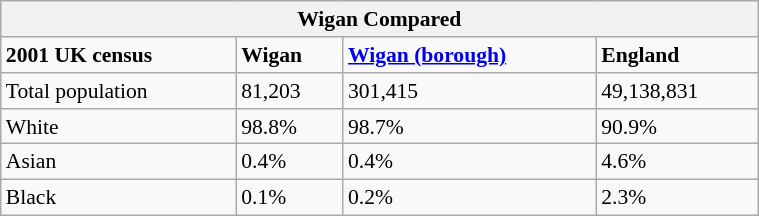<table class="wikitable" style="float: right; margin-left: 2em; width: 40%; font-size: 90%;" cellspacing="3">
<tr>
<th colspan="4">Wigan Compared</th>
</tr>
<tr>
<td><strong>2001 UK census</strong></td>
<td><strong>Wigan</strong></td>
<td><strong><a href='#'>Wigan (borough)</a></strong></td>
<td><strong>England</strong></td>
</tr>
<tr>
<td>Total population</td>
<td>81,203</td>
<td>301,415</td>
<td>49,138,831</td>
</tr>
<tr>
<td>White</td>
<td>98.8%</td>
<td>98.7%</td>
<td>90.9%</td>
</tr>
<tr>
<td>Asian</td>
<td>0.4%</td>
<td>0.4%</td>
<td>4.6%</td>
</tr>
<tr>
<td>Black</td>
<td>0.1%</td>
<td>0.2%</td>
<td>2.3%</td>
</tr>
</table>
